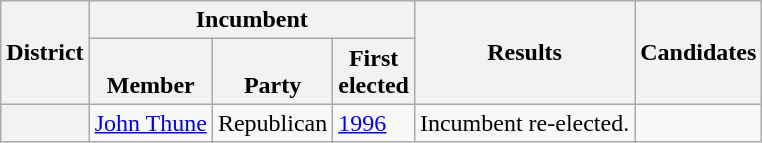<table class="wikitable sortable">
<tr>
<th rowspan=2>District</th>
<th colspan=3>Incumbent</th>
<th rowspan=2>Results</th>
<th rowspan=2 class="unsortable">Candidates</th>
</tr>
<tr valign=bottom>
<th>Member</th>
<th>Party</th>
<th>First<br>elected</th>
</tr>
<tr>
<th></th>
<td><a href='#'>John Thune</a></td>
<td>Republican</td>
<td><a href='#'>1996</a></td>
<td>Incumbent re-elected.</td>
<td nowrap></td>
</tr>
</table>
